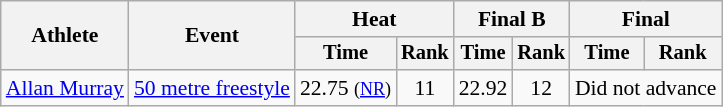<table class=wikitable style="font-size:90%">
<tr>
<th rowspan="2">Athlete</th>
<th rowspan="2">Event</th>
<th colspan="2">Heat</th>
<th colspan="2">Final B</th>
<th colspan="2">Final</th>
</tr>
<tr style="font-size:95%">
<th>Time</th>
<th>Rank</th>
<th>Time</th>
<th>Rank</th>
<th>Time</th>
<th>Rank</th>
</tr>
<tr align=center>
<td style="text-align:left;" rowspan="2"><a href='#'>Allan Murray</a></td>
<td align=left><a href='#'>50 metre freestyle</a></td>
<td align=center>22.75 <small>(<a href='#'>NR</a>)</small></td>
<td align=center>11</td>
<td align=center>22.92</td>
<td align=center>12</td>
<td colspan="2" style="text-align:center;">Did not advance</td>
</tr>
</table>
